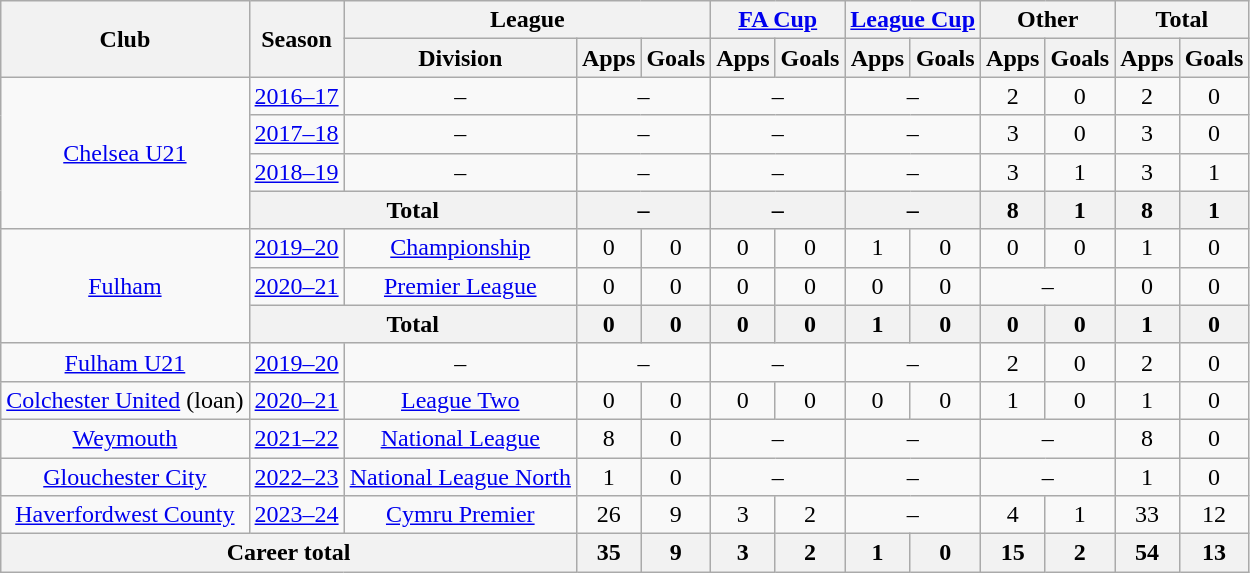<table class="wikitable" style="text-align: center">
<tr>
<th rowspan="2">Club</th>
<th rowspan="2">Season</th>
<th colspan="3">League</th>
<th colspan="2"><a href='#'>FA Cup</a></th>
<th colspan="2"><a href='#'>League Cup</a></th>
<th colspan="2">Other</th>
<th colspan="2">Total</th>
</tr>
<tr>
<th>Division</th>
<th>Apps</th>
<th>Goals</th>
<th>Apps</th>
<th>Goals</th>
<th>Apps</th>
<th>Goals</th>
<th>Apps</th>
<th>Goals</th>
<th>Apps</th>
<th>Goals</th>
</tr>
<tr>
<td rowspan=4><a href='#'>Chelsea U21</a></td>
<td><a href='#'>2016–17</a></td>
<td colspan=1>–</td>
<td colspan=2>–</td>
<td colspan=2>–</td>
<td colspan=2>–</td>
<td>2</td>
<td>0</td>
<td>2</td>
<td>0</td>
</tr>
<tr>
<td><a href='#'>2017–18</a></td>
<td colspan=1>–</td>
<td colspan=2>–</td>
<td colspan=2>–</td>
<td colspan=2>–</td>
<td>3</td>
<td>0</td>
<td>3</td>
<td>0</td>
</tr>
<tr>
<td><a href='#'>2018–19</a></td>
<td colspan=1>–</td>
<td colspan=2>–</td>
<td colspan=2>–</td>
<td colspan=2>–</td>
<td>3</td>
<td>1</td>
<td>3</td>
<td>1</td>
</tr>
<tr>
<th colspan="2">Total</th>
<th colspan=2>–</th>
<th colspan=2>–</th>
<th colspan=2>–</th>
<th>8</th>
<th>1</th>
<th>8</th>
<th>1</th>
</tr>
<tr>
<td rowspan=3><a href='#'>Fulham</a></td>
<td><a href='#'>2019–20</a></td>
<td><a href='#'>Championship</a></td>
<td>0</td>
<td>0</td>
<td>0</td>
<td>0</td>
<td>1</td>
<td>0</td>
<td>0</td>
<td>0</td>
<td>1</td>
<td>0</td>
</tr>
<tr>
<td><a href='#'>2020–21</a></td>
<td><a href='#'>Premier League</a></td>
<td>0</td>
<td>0</td>
<td>0</td>
<td>0</td>
<td>0</td>
<td>0</td>
<td colspan=2>–</td>
<td>0</td>
<td>0</td>
</tr>
<tr>
<th colspan="2">Total</th>
<th>0</th>
<th>0</th>
<th>0</th>
<th>0</th>
<th>1</th>
<th>0</th>
<th>0</th>
<th>0</th>
<th>1</th>
<th>0</th>
</tr>
<tr>
<td><a href='#'>Fulham U21</a></td>
<td><a href='#'>2019–20</a></td>
<td colspan=1>–</td>
<td colspan=2>–</td>
<td colspan=2>–</td>
<td colspan=2>–</td>
<td>2</td>
<td>0</td>
<td>2</td>
<td>0</td>
</tr>
<tr>
<td><a href='#'>Colchester United</a> (loan)</td>
<td><a href='#'>2020–21</a></td>
<td><a href='#'>League Two</a></td>
<td>0</td>
<td>0</td>
<td>0</td>
<td>0</td>
<td>0</td>
<td>0</td>
<td>1</td>
<td>0</td>
<td>1</td>
<td>0</td>
</tr>
<tr>
<td><a href='#'>Weymouth</a></td>
<td><a href='#'>2021–22</a></td>
<td><a href='#'>National League</a></td>
<td>8</td>
<td>0</td>
<td colspan=2>–</td>
<td colspan=2>–</td>
<td colspan=2>–</td>
<td>8</td>
<td>0</td>
</tr>
<tr>
<td><a href='#'>Glouchester City</a></td>
<td><a href='#'>2022–23</a></td>
<td><a href='#'>National League North</a></td>
<td>1</td>
<td>0</td>
<td colspan=2>–</td>
<td colspan=2>–</td>
<td colspan=2>–</td>
<td>1</td>
<td>0</td>
</tr>
<tr>
<td><a href='#'>Haverfordwest County</a></td>
<td><a href='#'>2023–24</a></td>
<td><a href='#'>Cymru Premier</a></td>
<td>26</td>
<td>9</td>
<td>3</td>
<td>2</td>
<td colspan=2>–</td>
<td>4</td>
<td>1</td>
<td>33</td>
<td>12</td>
</tr>
<tr>
<th colspan="3">Career total</th>
<th>35</th>
<th>9</th>
<th>3</th>
<th>2</th>
<th>1</th>
<th>0</th>
<th>15</th>
<th>2</th>
<th>54</th>
<th>13</th>
</tr>
</table>
